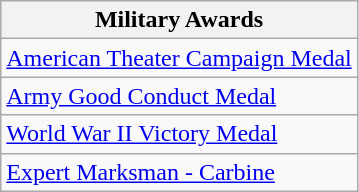<table class="wikitable">
<tr>
<th>Military Awards</th>
</tr>
<tr>
<td><a href='#'>American Theater Campaign Medal</a></td>
</tr>
<tr>
<td><a href='#'>Army Good Conduct Medal</a></td>
</tr>
<tr>
<td><a href='#'>World War II Victory Medal</a></td>
</tr>
<tr>
<td><a href='#'>Expert Marksman - Carbine</a></td>
</tr>
</table>
